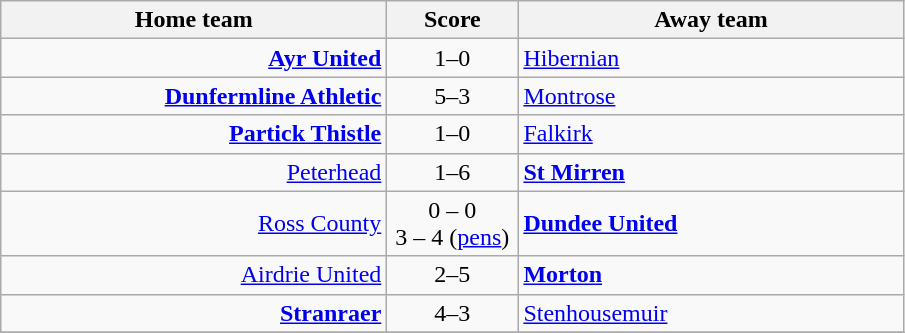<table class="wikitable" style="border-collapse: collapse;">
<tr>
<th align="right" width="250">Home team</th>
<th align="center" width="80"> Score </th>
<th align="left" width="250">Away team</th>
</tr>
<tr>
<td style="text-align: right;"><strong><a href='#'>Ayr United</a></strong></td>
<td style="text-align: center;">1–0</td>
<td style="text-align: left;"><a href='#'>Hibernian</a></td>
</tr>
<tr>
<td style="text-align: right;"><strong><a href='#'>Dunfermline Athletic</a></strong></td>
<td style="text-align: center;">5–3</td>
<td style="text-align: left;"><a href='#'>Montrose</a></td>
</tr>
<tr>
<td style="text-align: right;"><strong><a href='#'>Partick Thistle</a></strong></td>
<td style="text-align: center;">1–0</td>
<td style="text-align: left;"><a href='#'>Falkirk</a></td>
</tr>
<tr>
<td style="text-align: right;"><a href='#'>Peterhead</a></td>
<td style="text-align: center;">1–6</td>
<td style="text-align: left;"><strong><a href='#'>St Mirren</a></strong></td>
</tr>
<tr>
<td style="text-align: right;"><a href='#'>Ross County</a></td>
<td style="text-align: center;">0 – 0 <br> 3 – 4 (<a href='#'>pens</a>)</td>
<td style="text-align: left;"><strong><a href='#'>Dundee United</a></strong></td>
</tr>
<tr>
<td style="text-align: right;"><a href='#'>Airdrie United</a></td>
<td style="text-align: center;">2–5</td>
<td style="text-align: left;"><strong><a href='#'>Morton</a></strong></td>
</tr>
<tr>
<td style="text-align: right;"><strong><a href='#'>Stranraer</a></strong></td>
<td style="text-align: center;">4–3</td>
<td style="text-align: left;"><a href='#'>Stenhousemuir</a></td>
</tr>
<tr>
</tr>
</table>
